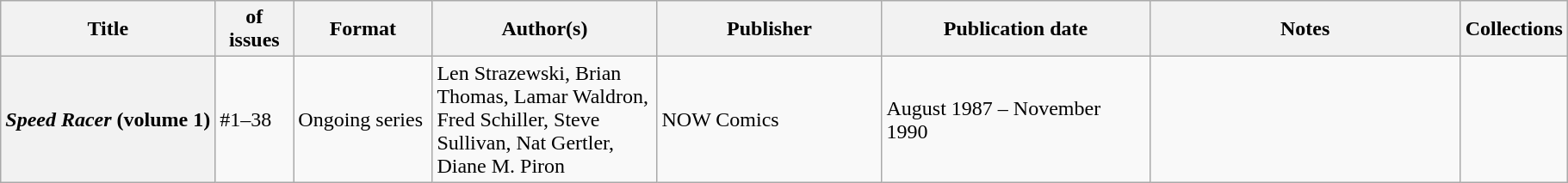<table class="wikitable">
<tr>
<th>Title</th>
<th style="width:40pt"> of issues</th>
<th style="width:75pt">Format</th>
<th style="width:125pt">Author(s)</th>
<th style="width:125pt">Publisher</th>
<th style="width:150pt">Publication date</th>
<th style="width:175pt">Notes</th>
<th>Collections</th>
</tr>
<tr>
<th><em>Speed Racer</em> (volume 1)</th>
<td>#1–38</td>
<td>Ongoing series</td>
<td>Len Strazewski, Brian Thomas, Lamar Waldron, Fred Schiller, Steve Sullivan, Nat Gertler, Diane M. Piron</td>
<td>NOW Comics</td>
<td>August 1987 – November 1990</td>
<td></td>
<td></td>
</tr>
</table>
